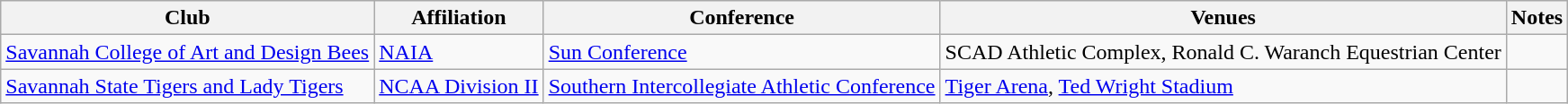<table class="wikitable">
<tr>
<th>Club</th>
<th>Affiliation</th>
<th>Conference</th>
<th>Venues</th>
<th>Notes</th>
</tr>
<tr>
<td><a href='#'>Savannah College of Art and Design Bees</a></td>
<td><a href='#'>NAIA</a></td>
<td><a href='#'>Sun Conference</a></td>
<td>SCAD Athletic Complex, Ronald C. Waranch Equestrian Center</td>
<td></td>
</tr>
<tr>
<td><a href='#'>Savannah State Tigers and Lady Tigers</a></td>
<td><a href='#'>NCAA Division II</a></td>
<td><a href='#'>Southern Intercollegiate Athletic Conference</a></td>
<td><a href='#'>Tiger Arena</a>, <a href='#'>Ted Wright Stadium</a></td>
<td></td>
</tr>
</table>
